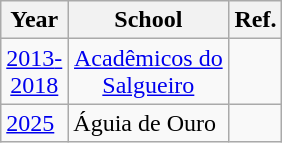<table class="wikitable">
<tr>
<th width="10">Year</th>
<th width="100">School</th>
<th width="5">Ref.</th>
</tr>
<tr style="text-align:center;">
<td><a href='#'>2013</a><a href='#'>-</a><a href='#'>2018</a></td>
<td><a href='#'>Acadêmicos do Salgueiro</a></td>
<td></td>
</tr>
<tr>
<td><a href='#'>2025</a></td>
<td>Águia de Ouro</td>
<td></td>
</tr>
</table>
